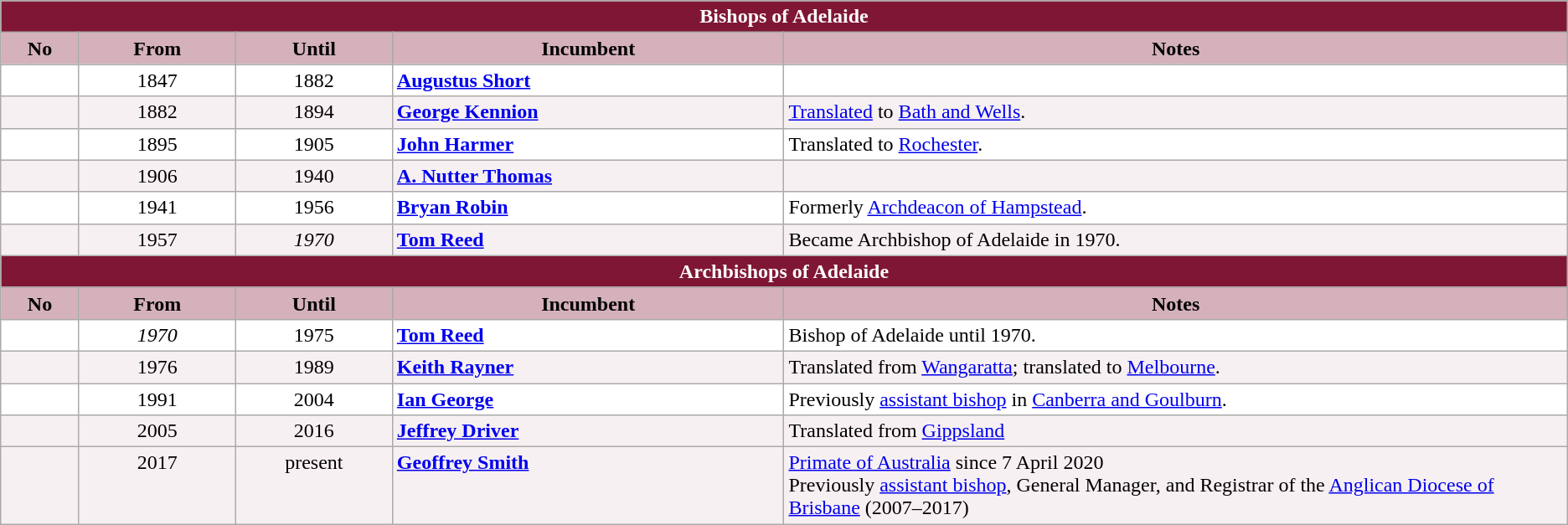<table class="wikitable">
<tr>
<th colspan="5" style="background-color: #7F1734; color: white;">Bishops of Adelaide</th>
</tr>
<tr>
<th style="background-color: #D4B1BB; width: 5%;">No</th>
<th style="background-color: #D4B1BB; width: 10%;">From</th>
<th style="background-color: #D4B1BB; width: 10%;">Until</th>
<th style="background-color: #D4B1BB; width: 25%;">Incumbent</th>
<th style="background-color: #D4B1BB; width: 50%;">Notes</th>
</tr>
<tr valign="top" style="background-color: white;">
<td style="text-align: center;"></td>
<td style="text-align: center;">1847</td>
<td style="text-align: center;">1882</td>
<td><strong><a href='#'>Augustus Short</a></strong></td>
<td></td>
</tr>
<tr valign="top" style="background-color: #F7F0F2;">
<td style="text-align: center;"></td>
<td style="text-align: center;">1882</td>
<td style="text-align: center;">1894</td>
<td><strong><a href='#'>George Kennion</a></strong></td>
<td><a href='#'>Translated</a> to <a href='#'>Bath and Wells</a>.</td>
</tr>
<tr valign="top" style="background-color: white;">
<td style="text-align: center;"></td>
<td style="text-align: center;">1895</td>
<td style="text-align: center;">1905</td>
<td><strong><a href='#'>John Harmer</a></strong></td>
<td>Translated to <a href='#'>Rochester</a>.</td>
</tr>
<tr valign="top" style="background-color: #F7F0F2;">
<td style="text-align: center;"></td>
<td style="text-align: center;">1906</td>
<td style="text-align: center;">1940</td>
<td><strong><a href='#'>A. Nutter Thomas</a></strong></td>
<td></td>
</tr>
<tr valign="top" style="background-color: white;">
<td style="text-align: center;"></td>
<td style="text-align: center;">1941</td>
<td style="text-align: center;">1956</td>
<td><strong><a href='#'>Bryan Robin</a></strong></td>
<td>Formerly <a href='#'>Archdeacon of Hampstead</a>.</td>
</tr>
<tr valign="top" style="background-color: #F7F0F2;">
<td style="text-align: center;"></td>
<td style="text-align: center;">1957</td>
<td style="text-align: center;"><em>1970</em></td>
<td><strong><a href='#'>Tom Reed</a></strong></td>
<td>Became Archbishop of Adelaide in 1970.</td>
</tr>
<tr>
<th colspan="5" style="background-color: #7F1734; color: white;">Archbishops of Adelaide</th>
</tr>
<tr>
<th style="background-color: #D4B1BB; width: 5%;">No</th>
<th style="background-color: #D4B1BB; width: 10%;">From</th>
<th style="background-color: #D4B1BB; width: 10%;">Until</th>
<th style="background-color: #D4B1BB; width: 25%;">Incumbent</th>
<th style="background-color: #D4B1BB; width: 50%;">Notes</th>
</tr>
<tr valign="top" style="background-color: white;">
<td style="text-align: center;"></td>
<td style="text-align: center;"><em>1970</em></td>
<td style="text-align: center;">1975</td>
<td><strong><a href='#'>Tom Reed</a></strong></td>
<td>Bishop of Adelaide until 1970.</td>
</tr>
<tr valign="top" style="background-color: #F7F0F2;">
<td style="text-align: center;"></td>
<td style="text-align: center;">1976</td>
<td style="text-align: center;">1989</td>
<td><strong><a href='#'>Keith Rayner</a></strong></td>
<td>Translated from <a href='#'>Wangaratta</a>; translated to <a href='#'>Melbourne</a>.</td>
</tr>
<tr valign="top" style="background-color: white;">
<td style="text-align: center;"></td>
<td style="text-align: center;">1991</td>
<td style="text-align: center;">2004</td>
<td><strong><a href='#'>Ian George</a></strong></td>
<td>Previously <a href='#'>assistant bishop</a> in <a href='#'>Canberra and Goulburn</a>.</td>
</tr>
<tr valign="top" style="background-color: #F7F0F2;">
<td style="text-align: center;"></td>
<td style="text-align: center;">2005</td>
<td style="text-align: center;">2016</td>
<td><strong><a href='#'>Jeffrey Driver</a></strong></td>
<td>Translated from <a href='#'>Gippsland</a></td>
</tr>
<tr valign="top" style="background-color: #F7F0F2;">
<td style="text-align: center;"></td>
<td style="text-align: center;">2017</td>
<td style="text-align: center;">present</td>
<td><strong><a href='#'>Geoffrey Smith</a></strong></td>
<td><a href='#'>Primate of Australia</a> since 7 April 2020<br>Previously <a href='#'>assistant bishop</a>, General Manager, and Registrar of the <a href='#'>Anglican Diocese of Brisbane</a> (2007–2017)</td>
</tr>
</table>
